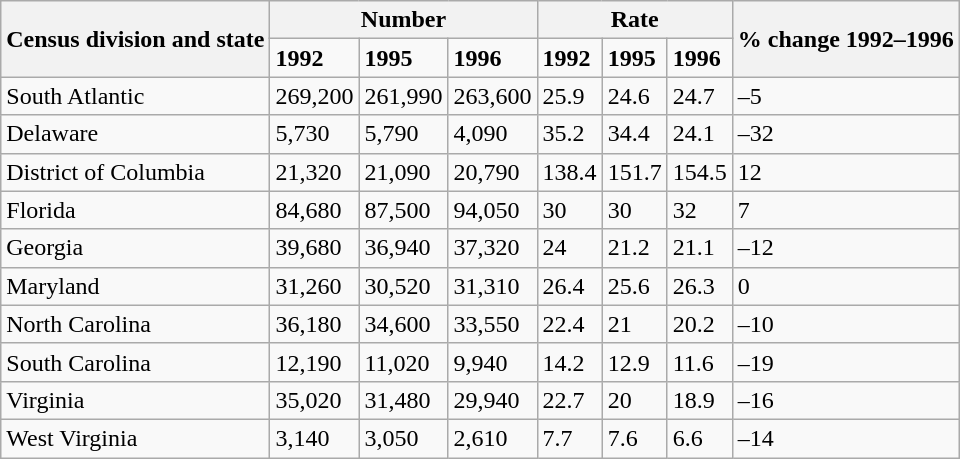<table class="wikitable">
<tr>
<th rowspan="2">Census division and state</th>
<th colspan="3">Number</th>
<th colspan="3">Rate</th>
<th rowspan="2">% change 1992–1996</th>
</tr>
<tr>
<td><strong>1992</strong></td>
<td><strong>1995</strong></td>
<td><strong>1996</strong></td>
<td><strong>1992</strong></td>
<td><strong>1995</strong></td>
<td><strong>1996</strong></td>
</tr>
<tr>
<td>South Atlantic</td>
<td>269,200</td>
<td>261,990</td>
<td>263,600</td>
<td>25.9</td>
<td>24.6</td>
<td>24.7</td>
<td>–5</td>
</tr>
<tr>
<td>Delaware</td>
<td>5,730</td>
<td>5,790</td>
<td>4,090</td>
<td>35.2</td>
<td>34.4</td>
<td>24.1</td>
<td>–32</td>
</tr>
<tr>
<td>District of Columbia</td>
<td>21,320</td>
<td>21,090</td>
<td>20,790</td>
<td>138.4</td>
<td>151.7</td>
<td>154.5</td>
<td>12</td>
</tr>
<tr>
<td>Florida</td>
<td>84,680</td>
<td>87,500</td>
<td>94,050</td>
<td>30</td>
<td>30</td>
<td>32</td>
<td>7</td>
</tr>
<tr>
<td>Georgia</td>
<td>39,680</td>
<td>36,940</td>
<td>37,320</td>
<td>24</td>
<td>21.2</td>
<td>21.1</td>
<td>–12</td>
</tr>
<tr>
<td>Maryland</td>
<td>31,260</td>
<td>30,520</td>
<td>31,310</td>
<td>26.4</td>
<td>25.6</td>
<td>26.3</td>
<td>0</td>
</tr>
<tr>
<td>North Carolina</td>
<td>36,180</td>
<td>34,600</td>
<td>33,550</td>
<td>22.4</td>
<td>21</td>
<td>20.2</td>
<td>–10</td>
</tr>
<tr>
<td>South Carolina</td>
<td>12,190</td>
<td>11,020</td>
<td>9,940</td>
<td>14.2</td>
<td>12.9</td>
<td>11.6</td>
<td>–19</td>
</tr>
<tr>
<td>Virginia</td>
<td>35,020</td>
<td>31,480</td>
<td>29,940</td>
<td>22.7</td>
<td>20</td>
<td>18.9</td>
<td>–16</td>
</tr>
<tr>
<td>West Virginia</td>
<td>3,140</td>
<td>3,050</td>
<td>2,610</td>
<td>7.7</td>
<td>7.6</td>
<td>6.6</td>
<td>–14</td>
</tr>
</table>
